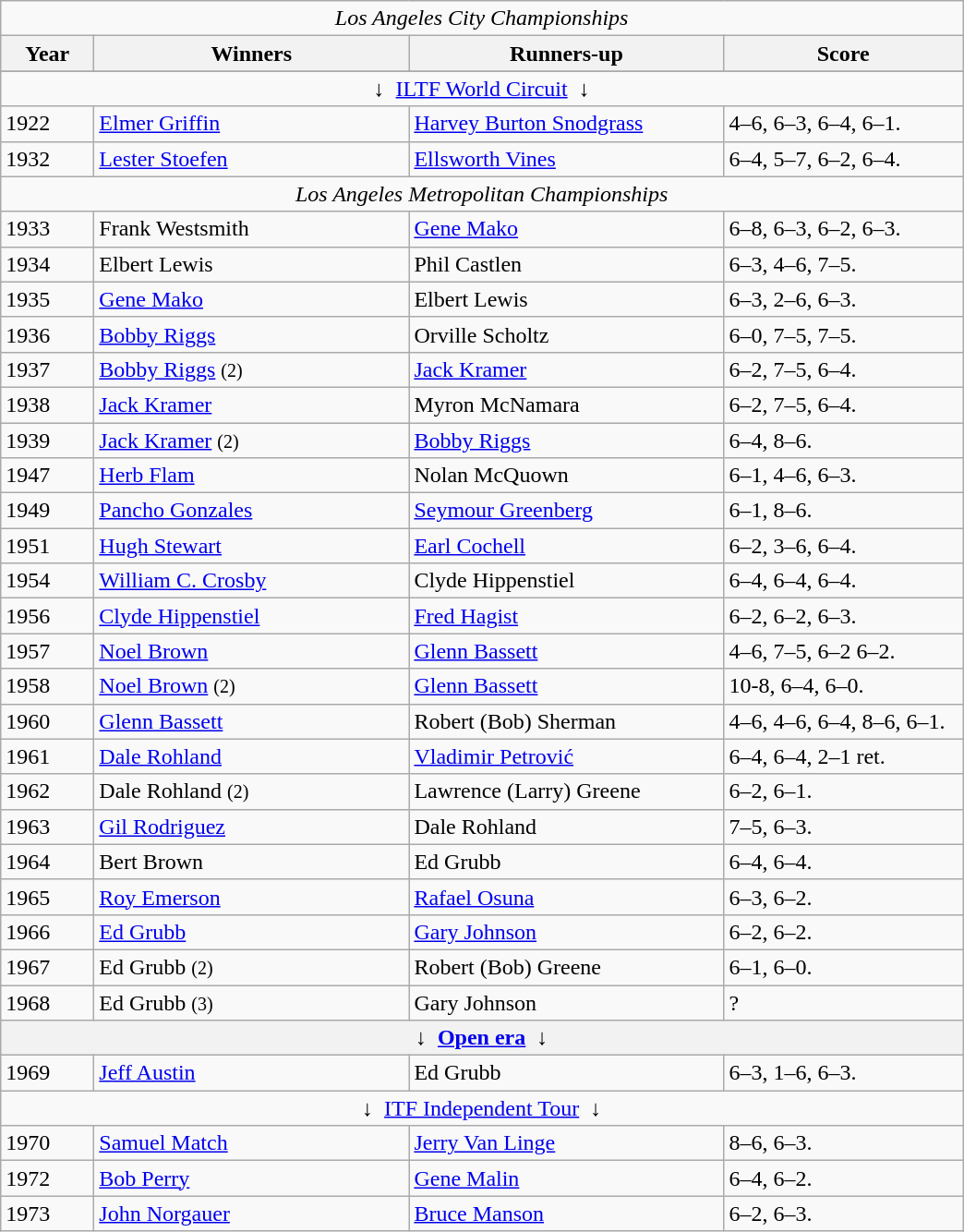<table class="wikitable sortable">
<tr>
<td colspan=4 align=center><em> Los Angeles City Championships</em></td>
</tr>
<tr>
<th style="width:60px;">Year</th>
<th style="width:220px;">Winners</th>
<th style="width:220px;">Runners-up</th>
<th style="width:165px;">Score</th>
</tr>
<tr>
</tr>
<tr>
<td colspan=4 align=center>↓  <a href='#'>ILTF World Circuit</a>  ↓</td>
</tr>
<tr>
<td>1922</td>
<td> <a href='#'>Elmer Griffin</a></td>
<td> <a href='#'>Harvey Burton Snodgrass</a></td>
<td>4–6, 6–3, 6–4, 6–1.</td>
</tr>
<tr>
<td>1932</td>
<td> <a href='#'>Lester Stoefen</a></td>
<td> <a href='#'>Ellsworth Vines</a></td>
<td>6–4, 5–7, 6–2, 6–4.</td>
</tr>
<tr>
<td colspan=4 align=center><em>Los Angeles Metropolitan Championships</em></td>
</tr>
<tr>
<td>1933</td>
<td> Frank Westsmith</td>
<td> <a href='#'>Gene Mako</a></td>
<td>6–8, 6–3, 6–2, 6–3.</td>
</tr>
<tr>
<td>1934</td>
<td> Elbert Lewis</td>
<td> Phil Castlen</td>
<td>6–3, 4–6, 7–5.</td>
</tr>
<tr>
<td>1935</td>
<td> <a href='#'>Gene Mako</a></td>
<td> Elbert Lewis</td>
<td>6–3, 2–6, 6–3.</td>
</tr>
<tr>
<td>1936</td>
<td> <a href='#'>Bobby Riggs</a></td>
<td> Orville Scholtz</td>
<td>6–0, 7–5, 7–5.</td>
</tr>
<tr>
<td>1937</td>
<td> <a href='#'>Bobby Riggs</a> <small>(2)</small></td>
<td> <a href='#'>Jack Kramer</a></td>
<td>6–2, 7–5, 6–4.</td>
</tr>
<tr>
<td>1938</td>
<td> <a href='#'>Jack Kramer</a></td>
<td> Myron McNamara</td>
<td>6–2, 7–5, 6–4.</td>
</tr>
<tr>
<td>1939</td>
<td> <a href='#'>Jack Kramer</a> <small>(2)</small></td>
<td> <a href='#'>Bobby Riggs</a></td>
<td>6–4, 8–6.</td>
</tr>
<tr>
<td>1947</td>
<td>  <a href='#'>Herb Flam</a></td>
<td> Nolan McQuown</td>
<td>6–1, 4–6, 6–3.</td>
</tr>
<tr>
<td>1949</td>
<td> <a href='#'>Pancho Gonzales</a></td>
<td> <a href='#'>Seymour Greenberg</a></td>
<td>6–1, 8–6.</td>
</tr>
<tr>
<td>1951</td>
<td> <a href='#'>Hugh Stewart</a></td>
<td> <a href='#'>Earl Cochell</a></td>
<td>6–2, 3–6, 6–4.</td>
</tr>
<tr>
<td>1954</td>
<td> <a href='#'>William C. Crosby</a></td>
<td> Clyde Hippenstiel</td>
<td>6–4, 6–4, 6–4.</td>
</tr>
<tr>
<td>1956</td>
<td> <a href='#'>Clyde Hippenstiel</a></td>
<td> <a href='#'>Fred Hagist</a></td>
<td>6–2, 6–2, 6–3.</td>
</tr>
<tr>
<td>1957</td>
<td> <a href='#'>Noel Brown</a></td>
<td> <a href='#'>Glenn Bassett</a></td>
<td>4–6, 7–5, 6–2 6–2.</td>
</tr>
<tr>
<td>1958</td>
<td> <a href='#'>Noel Brown</a> <small>(2)</small></td>
<td> <a href='#'>Glenn Bassett</a></td>
<td>10-8, 6–4, 6–0.</td>
</tr>
<tr>
<td>1960</td>
<td> <a href='#'>Glenn Bassett</a></td>
<td> Robert (Bob) Sherman</td>
<td>4–6, 4–6, 6–4, 8–6, 6–1.</td>
</tr>
<tr>
<td>1961</td>
<td> <a href='#'>Dale Rohland</a></td>
<td> <a href='#'>Vladimir Petrović</a></td>
<td>6–4, 6–4, 2–1 ret.</td>
</tr>
<tr>
<td>1962</td>
<td>  Dale Rohland <small>(2)</small></td>
<td>  Lawrence (Larry) Greene</td>
<td>6–2, 6–1.</td>
</tr>
<tr>
<td>1963</td>
<td> <a href='#'>Gil Rodriguez</a></td>
<td> Dale Rohland</td>
<td>7–5, 6–3.</td>
</tr>
<tr>
<td>1964</td>
<td> Bert Brown</td>
<td> Ed Grubb</td>
<td>6–4, 6–4.</td>
</tr>
<tr>
<td>1965</td>
<td> <a href='#'>Roy Emerson</a></td>
<td> <a href='#'>Rafael Osuna</a></td>
<td>6–3, 6–2.</td>
</tr>
<tr>
<td>1966</td>
<td> <a href='#'>Ed Grubb</a></td>
<td> <a href='#'>Gary Johnson</a></td>
<td>6–2, 6–2.</td>
</tr>
<tr>
<td>1967</td>
<td> Ed Grubb <small>(2)</small></td>
<td> Robert (Bob) Greene</td>
<td>6–1, 6–0.</td>
</tr>
<tr>
<td>1968</td>
<td> Ed Grubb <small>(3)</small></td>
<td> Gary Johnson</td>
<td>?</td>
</tr>
<tr>
<th colspan=4 align=center>↓  <a href='#'>Open era</a>  ↓</th>
</tr>
<tr>
<td>1969</td>
<td> <a href='#'>Jeff Austin</a></td>
<td> Ed Grubb</td>
<td>6–3, 1–6, 6–3.</td>
</tr>
<tr>
<td colspan=4 align=center>↓  <a href='#'>ITF Independent Tour</a>  ↓</td>
</tr>
<tr>
<td>1970</td>
<td> <a href='#'>Samuel Match</a></td>
<td> <a href='#'>Jerry Van Linge</a></td>
<td>8–6, 6–3.</td>
</tr>
<tr>
<td>1972</td>
<td>  <a href='#'>Bob Perry</a></td>
<td> <a href='#'>Gene Malin</a></td>
<td>6–4, 6–2.</td>
</tr>
<tr>
<td>1973</td>
<td> <a href='#'>John Norgauer</a></td>
<td> <a href='#'>Bruce Manson</a></td>
<td>6–2, 6–3.</td>
</tr>
</table>
